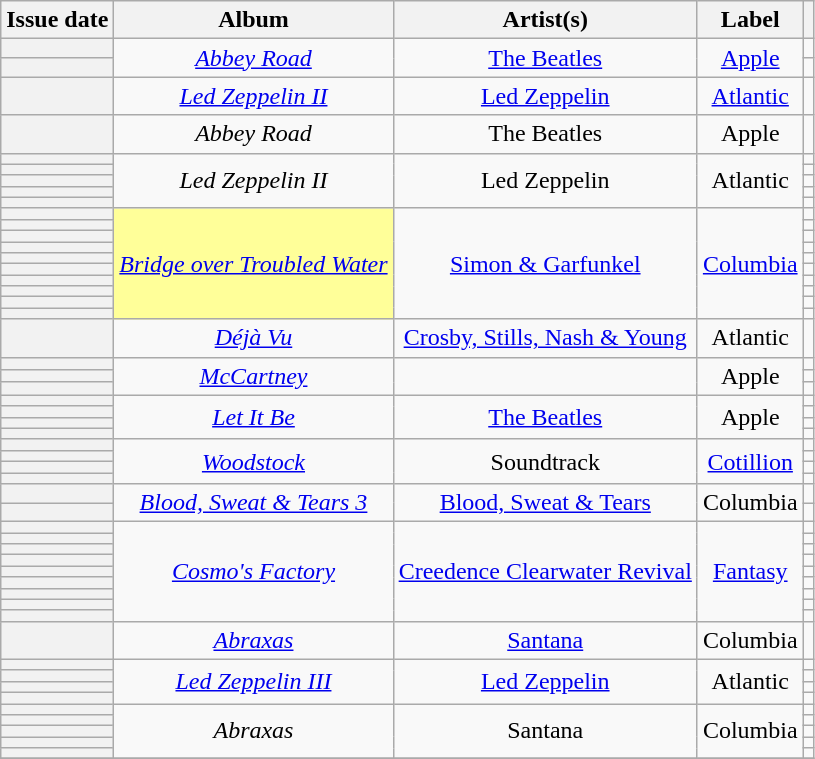<table class="wikitable sortable plainrowheaders" style="text-align: center">
<tr>
<th scope=col>Issue date</th>
<th scope=col>Album</th>
<th scope=col>Artist(s)</th>
<th scope=col>Label</th>
<th scope=col class="unsortable"></th>
</tr>
<tr>
<th scope="row"></th>
<td rowspan=2><em><a href='#'>Abbey Road</a></em></td>
<td rowspan=2 data-sort-value="Beatles, The"><a href='#'>The Beatles</a></td>
<td rowspan=2><a href='#'>Apple</a></td>
<td align="center"></td>
</tr>
<tr>
<th scope="row"></th>
<td align="center"></td>
</tr>
<tr>
<th scope="row"></th>
<td><em><a href='#'>Led Zeppelin II</a></em></td>
<td><a href='#'>Led Zeppelin</a></td>
<td><a href='#'>Atlantic</a></td>
<td align="center"></td>
</tr>
<tr>
<th scope="row"></th>
<td><em>Abbey Road</em></td>
<td data-sort-value="Beatles, The">The Beatles</td>
<td>Apple</td>
<td align="center"></td>
</tr>
<tr>
<th scope="row"></th>
<td rowspan=5><em>Led Zeppelin II</em></td>
<td rowspan=5>Led Zeppelin</td>
<td rowspan=5>Atlantic</td>
<td align="center"></td>
</tr>
<tr>
<th scope="row"></th>
<td align="center"></td>
</tr>
<tr>
<th scope="row"></th>
<td align="center"></td>
</tr>
<tr>
<th scope="row"></th>
<td align="center"></td>
</tr>
<tr>
<th scope="row"></th>
<td align="center"></td>
</tr>
<tr>
<th scope="row"></th>
<td bgcolor=#FFFF99 rowspan=10><em><a href='#'>Bridge over Troubled Water</a></em> </td>
<td rowspan=10><a href='#'>Simon & Garfunkel</a></td>
<td rowspan=10><a href='#'>Columbia</a></td>
<td align="center"></td>
</tr>
<tr>
<th scope="row"></th>
<td align="center"></td>
</tr>
<tr>
<th scope="row"></th>
<td align="center"></td>
</tr>
<tr>
<th scope="row"></th>
<td align="center"></td>
</tr>
<tr>
<th scope="row"></th>
<td align="center"></td>
</tr>
<tr>
<th scope="row"></th>
<td align="center"></td>
</tr>
<tr>
<th scope="row"></th>
<td align="center"></td>
</tr>
<tr>
<th scope="row"></th>
<td align="center"></td>
</tr>
<tr>
<th scope="row"></th>
<td align="center"></td>
</tr>
<tr>
<th scope="row"></th>
<td align="center"></td>
</tr>
<tr>
<th scope="row"></th>
<td><em><a href='#'>Déjà Vu</a></em></td>
<td><a href='#'>Crosby, Stills, Nash & Young</a></td>
<td>Atlantic</td>
<td align="center"></td>
</tr>
<tr>
<th scope="row"></th>
<td rowspan=3><em><a href='#'>McCartney</a></em></td>
<td rowspan=3></td>
<td rowspan=3>Apple</td>
<td align="center"></td>
</tr>
<tr>
<th scope="row"></th>
<td align="center"></td>
</tr>
<tr>
<th scope="row"></th>
<td align="center"></td>
</tr>
<tr>
<th scope="row"></th>
<td rowspan=4><em><a href='#'>Let It Be</a></em></td>
<td rowspan=4 data-sort-value="Beatles, The"><a href='#'>The Beatles</a></td>
<td rowspan=4>Apple</td>
<td align="center"></td>
</tr>
<tr>
<th scope="row"></th>
<td align="center"></td>
</tr>
<tr>
<th scope="row"></th>
<td align="center"></td>
</tr>
<tr>
<th scope="row"></th>
<td align="center"></td>
</tr>
<tr>
<th scope="row"></th>
<td rowspan=4><em><a href='#'>Woodstock</a></em></td>
<td rowspan=4>Soundtrack</td>
<td rowspan=4><a href='#'>Cotillion</a></td>
<td align="center"></td>
</tr>
<tr>
<th scope="row"></th>
<td align="center"></td>
</tr>
<tr>
<th scope="row"></th>
<td align="center"></td>
</tr>
<tr>
<th scope="row"></th>
<td align="center"></td>
</tr>
<tr>
<th scope="row"></th>
<td rowspan=2><em><a href='#'>Blood, Sweat & Tears 3</a></em></td>
<td rowspan=2><a href='#'>Blood, Sweat & Tears</a></td>
<td rowspan=2>Columbia</td>
<td align="center"></td>
</tr>
<tr>
<th scope="row"></th>
<td align="center"></td>
</tr>
<tr>
<th scope="row"></th>
<td rowspan=9><em><a href='#'>Cosmo's Factory</a></em></td>
<td rowspan=9><a href='#'>Creedence Clearwater Revival</a></td>
<td rowspan=9><a href='#'>Fantasy</a></td>
<td align="center"></td>
</tr>
<tr>
<th scope="row"></th>
<td align="center"></td>
</tr>
<tr>
<th scope="row"></th>
<td align="center"></td>
</tr>
<tr>
<th scope="row"></th>
<td align="center"></td>
</tr>
<tr>
<th scope="row"></th>
<td align="center"></td>
</tr>
<tr>
<th scope="row"></th>
<td align="center"></td>
</tr>
<tr>
<th scope="row"></th>
<td align="center"></td>
</tr>
<tr>
<th scope="row"></th>
<td align="center"></td>
</tr>
<tr>
<th scope="row"></th>
<td align="center"></td>
</tr>
<tr>
<th scope="row"></th>
<td><em><a href='#'>Abraxas</a></em></td>
<td><a href='#'>Santana</a></td>
<td>Columbia</td>
<td align="center"></td>
</tr>
<tr>
<th scope="row"></th>
<td rowspan=4><em><a href='#'>Led Zeppelin III</a></em></td>
<td rowspan=4><a href='#'>Led Zeppelin</a></td>
<td rowspan=4>Atlantic</td>
<td align="center"></td>
</tr>
<tr>
<th scope="row"></th>
<td align="center"></td>
</tr>
<tr>
<th scope="row"></th>
<td align="center"></td>
</tr>
<tr>
<th scope="row"></th>
<td align="center"></td>
</tr>
<tr>
<th scope="row"></th>
<td rowspan=5><em>Abraxas</em></td>
<td rowspan=5>Santana</td>
<td rowspan=5>Columbia</td>
<td align="center"></td>
</tr>
<tr>
<th scope="row"></th>
<td align="center"></td>
</tr>
<tr>
<th scope="row"></th>
<td align="center"></td>
</tr>
<tr>
<th scope="row"></th>
<td align="center"></td>
</tr>
<tr>
<th scope="row"></th>
<td align="center"></td>
</tr>
<tr>
</tr>
</table>
